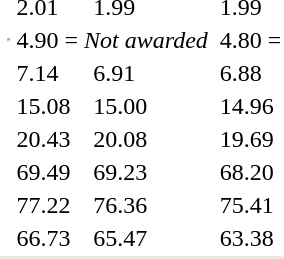<table>
<tr>
<td></td>
<td></td>
<td>2.01</td>
<td></td>
<td>1.99</td>
<td></td>
<td>1.99</td>
</tr>
<tr>
<td></td>
<td><hr></td>
<td>4.90 =</td>
<td colspan=2><em>Not awarded</em></td>
<td></td>
<td>4.80 =</td>
</tr>
<tr>
<td></td>
<td></td>
<td>7.14 </td>
<td></td>
<td>6.91</td>
<td></td>
<td>6.88</td>
</tr>
<tr>
<td></td>
<td></td>
<td>15.08</td>
<td></td>
<td>15.00 </td>
<td></td>
<td>14.96</td>
</tr>
<tr>
<td></td>
<td></td>
<td>20.43 </td>
<td></td>
<td>20.08 </td>
<td></td>
<td>19.69</td>
</tr>
<tr>
<td></td>
<td></td>
<td>69.49 </td>
<td></td>
<td>69.23</td>
<td></td>
<td>68.20 </td>
</tr>
<tr>
<td></td>
<td></td>
<td>77.22</td>
<td></td>
<td>76.36</td>
<td></td>
<td>75.41</td>
</tr>
<tr>
<td></td>
<td></td>
<td>66.73</td>
<td></td>
<td>65.47 </td>
<td></td>
<td>63.38</td>
</tr>
<tr style="background:#e8e8e8;">
<td colspan=7></td>
</tr>
</table>
